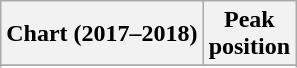<table class="wikitable sortable plainrowheaders" style="text-align:center">
<tr>
<th scope="col">Chart (2017–2018)</th>
<th scope="col">Peak<br>position</th>
</tr>
<tr>
</tr>
<tr>
</tr>
<tr>
</tr>
<tr>
</tr>
<tr>
</tr>
</table>
